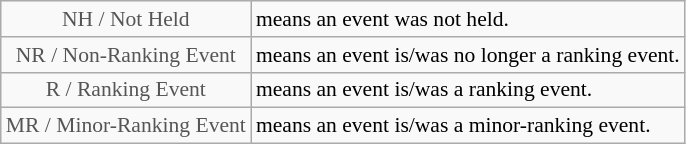<table class="wikitable" style="font-size:90%">
<tr>
<td style="text-align:center; color:#555555;" colspan="4">NH / Not Held</td>
<td>means an event was not held.</td>
</tr>
<tr>
<td style="text-align:center; color:#555555;" colspan="4">NR / Non-Ranking Event</td>
<td>means an event is/was no longer a ranking event.</td>
</tr>
<tr>
<td style="text-align:center; color:#555555;" colspan="4">R / Ranking Event</td>
<td>means an event is/was a ranking event.</td>
</tr>
<tr>
<td style="text-align:center; color:#555555;" colspan="4">MR / Minor-Ranking Event</td>
<td>means an event is/was a minor-ranking event.</td>
</tr>
</table>
